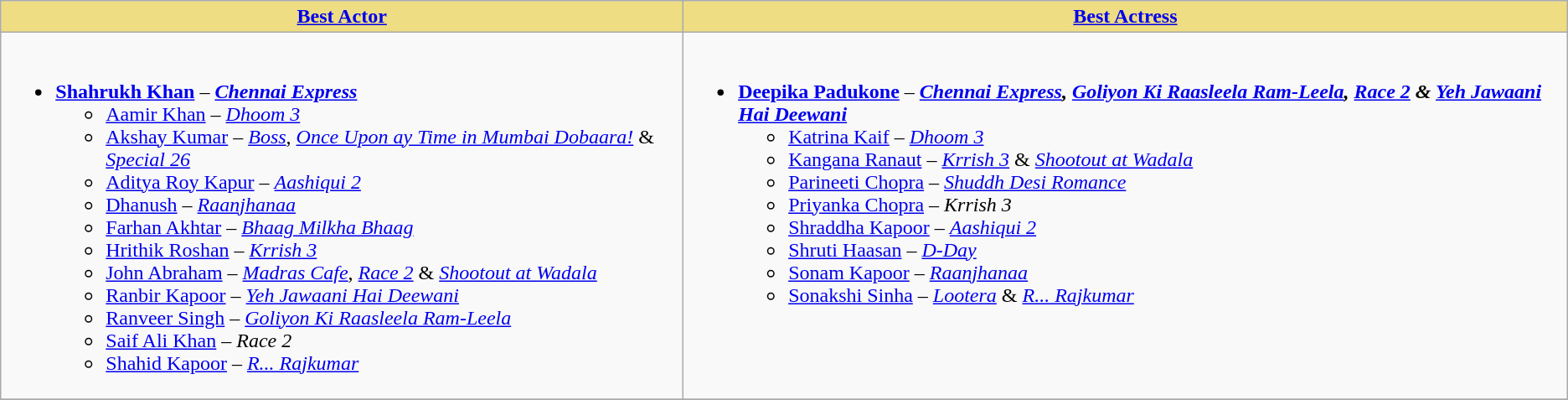<table class="wikitable">
<tr>
<th ! style="background:#EEDD82;text-align:center;"><a href='#'>Best Actor</a></th>
<th ! style="background:#eedd82;text-align:center;"><a href='#'>Best Actress</a></th>
</tr>
<tr>
<td valign="top"><br><ul><li><strong><a href='#'>Shahrukh Khan</a></strong> – <strong><em><a href='#'>Chennai Express</a></em></strong><ul><li><a href='#'>Aamir Khan</a> – <em><a href='#'>Dhoom 3</a></em></li><li><a href='#'>Akshay Kumar</a> – <em><a href='#'>Boss</a></em>, <em><a href='#'>Once Upon ay Time in Mumbai Dobaara!</a></em> & <em><a href='#'>Special 26</a></em></li><li><a href='#'>Aditya Roy Kapur</a> – <em><a href='#'>Aashiqui 2</a></em></li><li><a href='#'>Dhanush</a> – <em><a href='#'>Raanjhanaa</a></em></li><li><a href='#'>Farhan Akhtar</a> – <em><a href='#'>Bhaag Milkha Bhaag</a></em></li><li><a href='#'>Hrithik Roshan</a> – <em><a href='#'>Krrish 3</a></em></li><li><a href='#'>John Abraham</a> – <em><a href='#'>Madras Cafe</a></em>, <em><a href='#'>Race 2</a></em> & <em><a href='#'>Shootout at Wadala</a></em></li><li><a href='#'>Ranbir Kapoor</a> – <em><a href='#'>Yeh Jawaani Hai Deewani</a></em></li><li><a href='#'>Ranveer Singh</a> – <em><a href='#'>Goliyon Ki Raasleela Ram-Leela</a></em></li><li><a href='#'>Saif Ali Khan</a> – <em>Race 2</em></li><li><a href='#'>Shahid Kapoor</a> – <em><a href='#'>R... Rajkumar</a></em></li></ul></li></ul></td>
<td valign="top"><br><ul><li><strong><a href='#'>Deepika Padukone</a></strong> – <strong><em><a href='#'>Chennai Express</a>, <a href='#'>Goliyon Ki Raasleela Ram-Leela</a>, <a href='#'>Race 2</a> & <a href='#'>Yeh Jawaani Hai Deewani</a></em></strong><ul><li><a href='#'>Katrina Kaif</a> – <em><a href='#'>Dhoom 3</a></em></li><li><a href='#'>Kangana Ranaut</a> – <em><a href='#'>Krrish 3</a></em> & <em><a href='#'>Shootout at Wadala</a></em></li><li><a href='#'>Parineeti Chopra</a> – <em><a href='#'>Shuddh Desi Romance</a></em></li><li><a href='#'>Priyanka Chopra</a> – <em>Krrish 3</em></li><li><a href='#'>Shraddha Kapoor</a> – <em><a href='#'>Aashiqui 2</a></em></li><li><a href='#'>Shruti Haasan</a> – <em><a href='#'>D-Day</a></em></li><li><a href='#'>Sonam Kapoor</a> – <em><a href='#'>Raanjhanaa</a></em></li><li><a href='#'>Sonakshi Sinha</a> – <em><a href='#'>Lootera</a></em> & <em><a href='#'>R... Rajkumar</a></em></li></ul></li></ul></td>
</tr>
<tr>
</tr>
</table>
